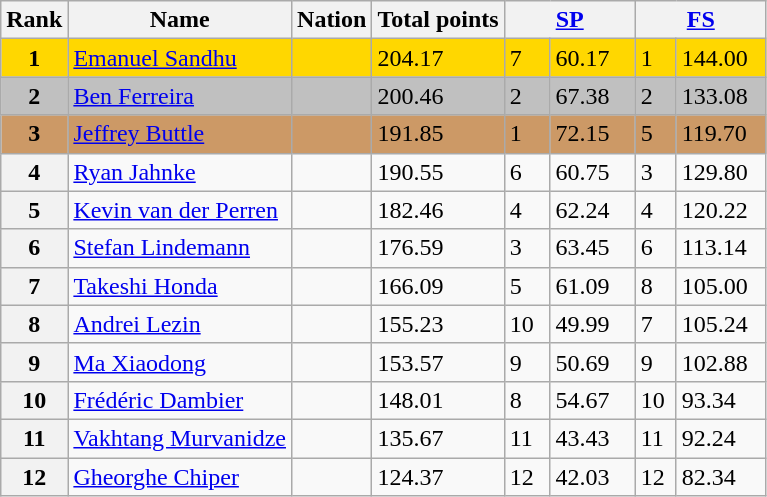<table class="wikitable">
<tr>
<th>Rank</th>
<th>Name</th>
<th>Nation</th>
<th>Total points</th>
<th colspan="2" width="80px"><a href='#'>SP</a></th>
<th colspan="2" width="80px"><a href='#'>FS</a></th>
</tr>
<tr bgcolor="gold">
<td align="center"><strong>1</strong></td>
<td><a href='#'>Emanuel Sandhu</a></td>
<td></td>
<td>204.17</td>
<td>7</td>
<td>60.17</td>
<td>1</td>
<td>144.00</td>
</tr>
<tr bgcolor="silver">
<td align="center"><strong>2</strong></td>
<td><a href='#'>Ben Ferreira</a></td>
<td></td>
<td>200.46</td>
<td>2</td>
<td>67.38</td>
<td>2</td>
<td>133.08</td>
</tr>
<tr bgcolor="cc9966">
<td align="center"><strong>3</strong></td>
<td><a href='#'>Jeffrey Buttle</a></td>
<td></td>
<td>191.85</td>
<td>1</td>
<td>72.15</td>
<td>5</td>
<td>119.70</td>
</tr>
<tr>
<th>4</th>
<td><a href='#'>Ryan Jahnke</a></td>
<td></td>
<td>190.55</td>
<td>6</td>
<td>60.75</td>
<td>3</td>
<td>129.80</td>
</tr>
<tr>
<th>5</th>
<td><a href='#'>Kevin van der Perren</a></td>
<td></td>
<td>182.46</td>
<td>4</td>
<td>62.24</td>
<td>4</td>
<td>120.22</td>
</tr>
<tr>
<th>6</th>
<td><a href='#'>Stefan Lindemann</a></td>
<td></td>
<td>176.59</td>
<td>3</td>
<td>63.45</td>
<td>6</td>
<td>113.14</td>
</tr>
<tr>
<th>7</th>
<td><a href='#'>Takeshi Honda</a></td>
<td></td>
<td>166.09</td>
<td>5</td>
<td>61.09</td>
<td>8</td>
<td>105.00</td>
</tr>
<tr>
<th>8</th>
<td><a href='#'>Andrei Lezin</a></td>
<td></td>
<td>155.23</td>
<td>10</td>
<td>49.99</td>
<td>7</td>
<td>105.24</td>
</tr>
<tr>
<th>9</th>
<td><a href='#'>Ma Xiaodong</a></td>
<td></td>
<td>153.57</td>
<td>9</td>
<td>50.69</td>
<td>9</td>
<td>102.88</td>
</tr>
<tr>
<th>10</th>
<td><a href='#'>Frédéric Dambier</a></td>
<td></td>
<td>148.01</td>
<td>8</td>
<td>54.67</td>
<td>10</td>
<td>93.34</td>
</tr>
<tr>
<th>11</th>
<td><a href='#'>Vakhtang Murvanidze</a></td>
<td></td>
<td>135.67</td>
<td>11</td>
<td>43.43</td>
<td>11</td>
<td>92.24</td>
</tr>
<tr>
<th>12</th>
<td><a href='#'>Gheorghe Chiper</a></td>
<td></td>
<td>124.37</td>
<td>12</td>
<td>42.03</td>
<td>12</td>
<td>82.34</td>
</tr>
</table>
